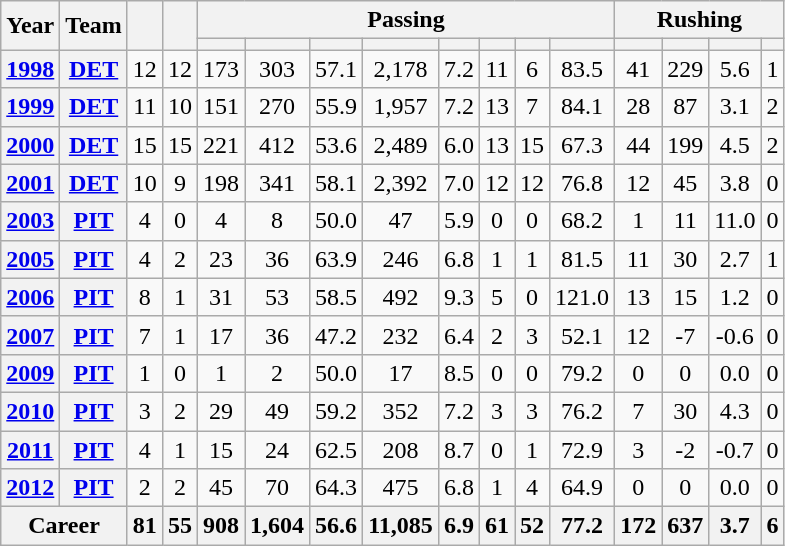<table class="wikitable sortable" style="text-align:center">
<tr>
<th rowspan=2>Year</th>
<th rowspan=2>Team</th>
<th rowspan=2></th>
<th rowspan=2></th>
<th colspan=8>Passing</th>
<th colspan=4>Rushing</th>
</tr>
<tr>
<th></th>
<th></th>
<th></th>
<th></th>
<th></th>
<th></th>
<th></th>
<th></th>
<th></th>
<th></th>
<th></th>
<th></th>
</tr>
<tr>
<th><a href='#'>1998</a></th>
<th><a href='#'>DET</a></th>
<td>12</td>
<td>12</td>
<td>173</td>
<td>303</td>
<td>57.1</td>
<td>2,178</td>
<td>7.2</td>
<td>11</td>
<td>6</td>
<td>83.5</td>
<td>41</td>
<td>229</td>
<td>5.6</td>
<td>1</td>
</tr>
<tr>
<th><a href='#'>1999</a></th>
<th><a href='#'>DET</a></th>
<td>11</td>
<td>10</td>
<td>151</td>
<td>270</td>
<td>55.9</td>
<td>1,957</td>
<td>7.2</td>
<td>13</td>
<td>7</td>
<td>84.1</td>
<td>28</td>
<td>87</td>
<td>3.1</td>
<td>2</td>
</tr>
<tr>
<th><a href='#'>2000</a></th>
<th><a href='#'>DET</a></th>
<td>15</td>
<td>15</td>
<td>221</td>
<td>412</td>
<td>53.6</td>
<td>2,489</td>
<td>6.0</td>
<td>13</td>
<td>15</td>
<td>67.3</td>
<td>44</td>
<td>199</td>
<td>4.5</td>
<td>2</td>
</tr>
<tr>
<th><a href='#'>2001</a></th>
<th><a href='#'>DET</a></th>
<td>10</td>
<td>9</td>
<td>198</td>
<td>341</td>
<td>58.1</td>
<td>2,392</td>
<td>7.0</td>
<td>12</td>
<td>12</td>
<td>76.8</td>
<td>12</td>
<td>45</td>
<td>3.8</td>
<td>0</td>
</tr>
<tr>
<th><a href='#'>2003</a></th>
<th><a href='#'>PIT</a></th>
<td>4</td>
<td>0</td>
<td>4</td>
<td>8</td>
<td>50.0</td>
<td>47</td>
<td>5.9</td>
<td>0</td>
<td>0</td>
<td>68.2</td>
<td>1</td>
<td>11</td>
<td>11.0</td>
<td>0</td>
</tr>
<tr>
<th><a href='#'>2005</a></th>
<th><a href='#'>PIT</a></th>
<td>4</td>
<td>2</td>
<td>23</td>
<td>36</td>
<td>63.9</td>
<td>246</td>
<td>6.8</td>
<td>1</td>
<td>1</td>
<td>81.5</td>
<td>11</td>
<td>30</td>
<td>2.7</td>
<td>1</td>
</tr>
<tr>
<th><a href='#'>2006</a></th>
<th><a href='#'>PIT</a></th>
<td>8</td>
<td>1</td>
<td>31</td>
<td>53</td>
<td>58.5</td>
<td>492</td>
<td>9.3</td>
<td>5</td>
<td>0</td>
<td>121.0</td>
<td>13</td>
<td>15</td>
<td>1.2</td>
<td>0</td>
</tr>
<tr>
<th><a href='#'>2007</a></th>
<th><a href='#'>PIT</a></th>
<td>7</td>
<td>1</td>
<td>17</td>
<td>36</td>
<td>47.2</td>
<td>232</td>
<td>6.4</td>
<td>2</td>
<td>3</td>
<td>52.1</td>
<td>12</td>
<td>-7</td>
<td>-0.6</td>
<td>0</td>
</tr>
<tr>
<th><a href='#'>2009</a></th>
<th><a href='#'>PIT</a></th>
<td>1</td>
<td>0</td>
<td>1</td>
<td>2</td>
<td>50.0</td>
<td>17</td>
<td>8.5</td>
<td>0</td>
<td>0</td>
<td>79.2</td>
<td>0</td>
<td>0</td>
<td>0.0</td>
<td>0</td>
</tr>
<tr>
<th><a href='#'>2010</a></th>
<th><a href='#'>PIT</a></th>
<td>3</td>
<td>2</td>
<td>29</td>
<td>49</td>
<td>59.2</td>
<td>352</td>
<td>7.2</td>
<td>3</td>
<td>3</td>
<td>76.2</td>
<td>7</td>
<td>30</td>
<td>4.3</td>
<td>0</td>
</tr>
<tr>
<th><a href='#'>2011</a></th>
<th><a href='#'>PIT</a></th>
<td>4</td>
<td>1</td>
<td>15</td>
<td>24</td>
<td>62.5</td>
<td>208</td>
<td>8.7</td>
<td>0</td>
<td>1</td>
<td>72.9</td>
<td>3</td>
<td>-2</td>
<td>-0.7</td>
<td>0</td>
</tr>
<tr>
<th><a href='#'>2012</a></th>
<th><a href='#'>PIT</a></th>
<td>2</td>
<td>2</td>
<td>45</td>
<td>70</td>
<td>64.3</td>
<td>475</td>
<td>6.8</td>
<td>1</td>
<td>4</td>
<td>64.9</td>
<td>0</td>
<td>0</td>
<td>0.0</td>
<td>0</td>
</tr>
<tr>
<th colspan=2>Career</th>
<th>81</th>
<th>55</th>
<th>908</th>
<th>1,604</th>
<th>56.6</th>
<th>11,085</th>
<th>6.9</th>
<th>61</th>
<th>52</th>
<th>77.2</th>
<th>172</th>
<th>637</th>
<th>3.7</th>
<th>6</th>
</tr>
</table>
